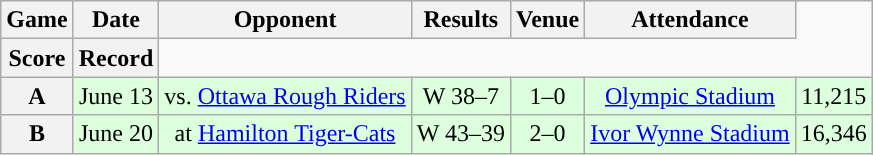<table class="wikitable" style="text-align:center">
<tr>
<th scope="col">Game</th>
<th scope="col">Date</th>
<th scope="col">Opponent</th>
<th scope="col">Results</th>
<th scope="col">Venue</th>
<th scope="col">Attendance</th>
</tr>
<tr>
<th scope="col">Score</th>
<th scope="col">Record</th>
</tr>
<tr style="background:#ddffdd">
<th>A</th>
<td>June 13</td>
<td>vs. <a href='#'>Ottawa Rough Riders</a></td>
<td>W 38–7</td>
<td>1–0</td>
<td><a href='#'>Olympic Stadium</a></td>
<td>11,215</td>
</tr>
<tr style="background:#ddffdd">
<th>B</th>
<td>June 20</td>
<td>at <a href='#'>Hamilton Tiger-Cats</a></td>
<td>W 43–39</td>
<td>2–0</td>
<td><a href='#'>Ivor Wynne Stadium</a></td>
<td>16,346</td>
</tr>
</table>
